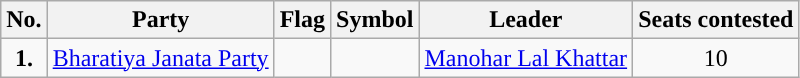<table class="wikitable">
<tr>
<th>No.</th>
<th>Party</th>
<th>Flag</th>
<th>Symbol</th>
<th>Leader</th>
<th>Seats contested</th>
</tr>
<tr>
<td ! style="text-align:center; background:"><strong>1.</strong></td>
<td style="text-align:center"><a href='#'>Bharatiya Janata Party</a></td>
<td></td>
<td></td>
<td style="text-align:center"><a href='#'>Manohar Lal Khattar</a></td>
<td style="text-align:center">10</td>
</tr>
</table>
